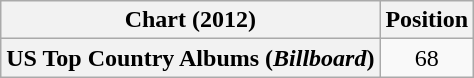<table class="wikitable plainrowheaders" style="text-align:center">
<tr>
<th scope="col">Chart (2012)</th>
<th scope="col">Position</th>
</tr>
<tr>
<th scope="row">US Top Country Albums (<em>Billboard</em>)</th>
<td>68</td>
</tr>
</table>
